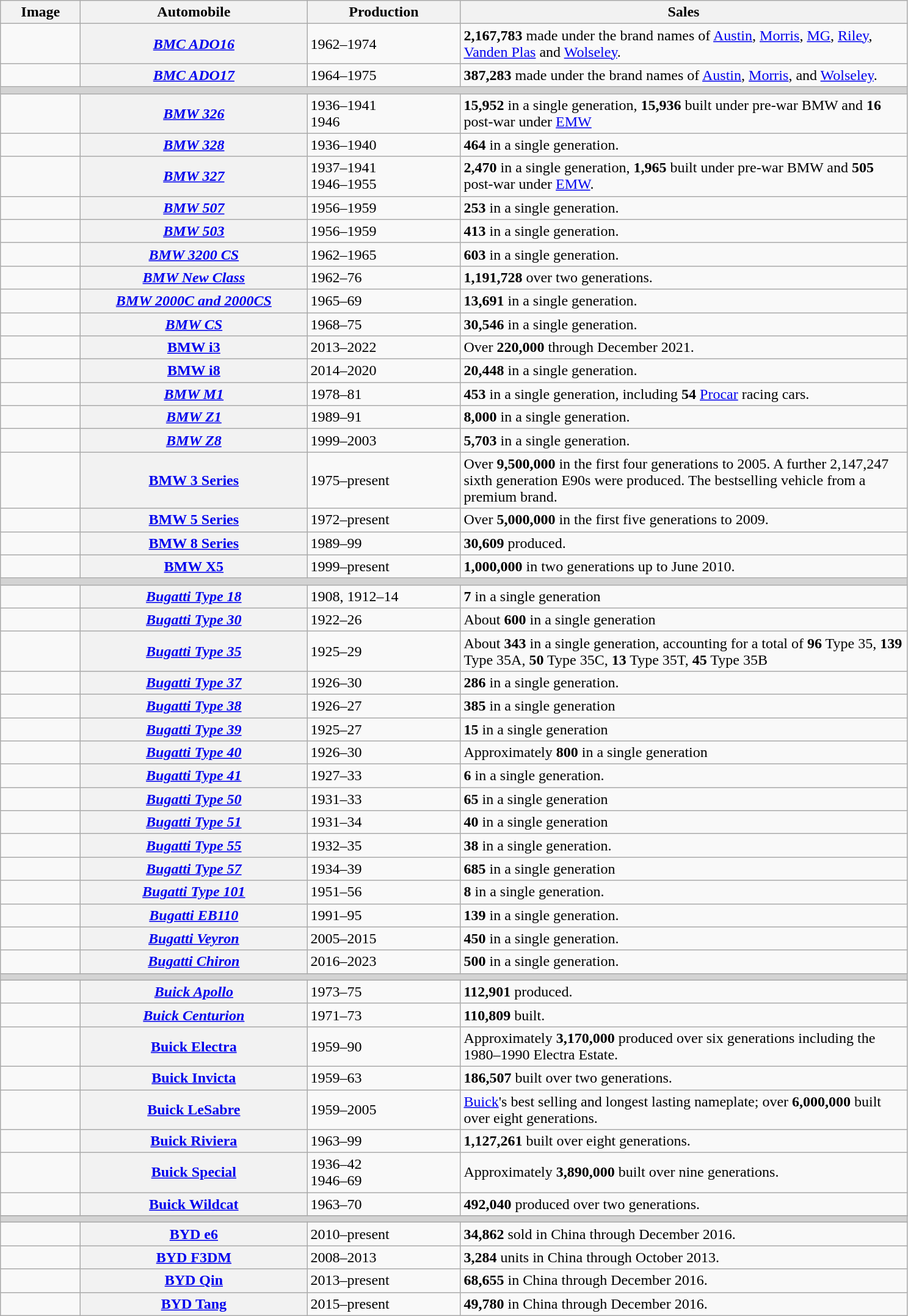<table class="wikitable sortable">
<tr>
<th style="width:5em">Image</th>
<th style="width:15em">Automobile</th>
<th style="width:10em">Production</th>
<th style="width:30em">Sales</th>
</tr>
<tr>
<td></td>
<th><em><a href='#'>BMC ADO16</a></em></th>
<td>1962–1974</td>
<td><strong>2,167,783</strong> made under the brand names of <a href='#'>Austin</a>, <a href='#'>Morris</a>, <a href='#'>MG</a>, <a href='#'>Riley</a>, <a href='#'>Vanden Plas</a> and <a href='#'>Wolseley</a>.</td>
</tr>
<tr>
<td></td>
<th><em><a href='#'>BMC ADO17</a></em></th>
<td>1964–1975</td>
<td><strong>387,283</strong> made under the brand names of <a href='#'>Austin</a>, <a href='#'>Morris</a>, and <a href='#'>Wolseley</a>.</td>
</tr>
<tr style="background:lightgrey;">
<td colspan="4"></td>
</tr>
<tr>
<td></td>
<th><em><a href='#'>BMW 326</a></em></th>
<td>1936–1941<br>1946</td>
<td><strong>15,952</strong> in a single generation, <strong>15,936</strong> built under pre-war BMW and <strong>16</strong> post-war under <a href='#'>EMW</a></td>
</tr>
<tr>
<td></td>
<th><em><a href='#'>BMW 328</a></em></th>
<td>1936–1940</td>
<td><strong>464</strong> in a single generation.</td>
</tr>
<tr>
<td></td>
<th><em><a href='#'>BMW 327</a></em></th>
<td>1937–1941<br>1946–1955</td>
<td><strong>2,470</strong> in a single generation, <strong>1,965</strong> built under pre-war BMW and <strong>505</strong> post-war under <a href='#'>EMW</a>.</td>
</tr>
<tr>
<td></td>
<th><em><a href='#'>BMW 507</a></em></th>
<td>1956–1959</td>
<td><strong>253</strong> in a single generation.</td>
</tr>
<tr>
<td></td>
<th><em><a href='#'>BMW 503</a></em></th>
<td>1956–1959</td>
<td><strong>413</strong> in a single generation.</td>
</tr>
<tr>
<td></td>
<th><em><a href='#'>BMW 3200 CS</a></em></th>
<td>1962–1965</td>
<td><strong>603</strong> in a single generation.</td>
</tr>
<tr>
<td></td>
<th><em><a href='#'>BMW New Class</a></em></th>
<td>1962–76</td>
<td><strong>1,191,728</strong> over two generations.</td>
</tr>
<tr>
<td></td>
<th><em><a href='#'>BMW 2000C and 2000CS</a></em></th>
<td>1965–69</td>
<td><strong>13,691</strong> in a single generation.</td>
</tr>
<tr>
<td></td>
<th><em><a href='#'>BMW CS</a></em></th>
<td>1968–75</td>
<td><strong>30,546</strong> in a single generation.</td>
</tr>
<tr>
<td></td>
<th><a href='#'>BMW i3</a></th>
<td>2013–2022</td>
<td>Over <strong>220,000</strong> through December 2021.</td>
</tr>
<tr>
<td></td>
<th><a href='#'>BMW i8</a></th>
<td>2014–2020</td>
<td><strong>20,448</strong> in a single generation.</td>
</tr>
<tr>
<td></td>
<th><em><a href='#'>BMW M1</a></em></th>
<td>1978–81</td>
<td><strong>453</strong> in a single generation, including <strong>54</strong> <a href='#'>Procar</a> racing cars.</td>
</tr>
<tr>
<td></td>
<th><em><a href='#'>BMW Z1</a></em></th>
<td>1989–91</td>
<td><strong>8,000</strong> in a single generation.</td>
</tr>
<tr>
<td></td>
<th><em><a href='#'>BMW Z8</a></em></th>
<td>1999–2003</td>
<td><strong>5,703</strong> in a single generation.</td>
</tr>
<tr>
<td></td>
<th><a href='#'>BMW 3 Series</a></th>
<td>1975–present</td>
<td>Over <strong>9,500,000</strong> in the first four generations to 2005. A further 2,147,247 sixth generation E90s were produced. The bestselling vehicle from a premium brand.</td>
</tr>
<tr>
<td></td>
<th><a href='#'>BMW 5 Series</a></th>
<td>1972–present</td>
<td>Over <strong>5,000,000</strong> in the first five generations to 2009.</td>
</tr>
<tr>
<td></td>
<th><a href='#'>BMW 8 Series</a></th>
<td>1989–99</td>
<td><strong>30,609</strong> produced.</td>
</tr>
<tr>
<td></td>
<th><a href='#'>BMW X5</a></th>
<td>1999–present</td>
<td><strong>1,000,000</strong> in two generations up to June 2010.</td>
</tr>
<tr style="background:lightgrey;">
<td colspan="4"></td>
</tr>
<tr>
<td></td>
<th><em><a href='#'>Bugatti Type 18</a></em></th>
<td>1908, 1912–14</td>
<td><strong>7</strong> in a single generation</td>
</tr>
<tr>
<td></td>
<th><em><a href='#'>Bugatti Type 30</a></em></th>
<td>1922–26</td>
<td>About <strong>600</strong> in a single generation</td>
</tr>
<tr>
<td></td>
<th><em><a href='#'>Bugatti Type 35</a></em></th>
<td>1925–29</td>
<td>About <strong>343</strong> in a single generation, accounting for a total of <strong>96</strong> Type 35, <strong>139</strong> Type 35A, <strong>50</strong> Type 35C, <strong>13</strong> Type 35T, <strong>45</strong> Type 35B</td>
</tr>
<tr>
<td></td>
<th><em><a href='#'>Bugatti Type 37</a></em></th>
<td>1926–30</td>
<td><strong>286</strong> in a single generation.</td>
</tr>
<tr>
<td></td>
<th><em><a href='#'>Bugatti Type 38</a></em></th>
<td>1926–27</td>
<td><strong>385</strong> in a single generation</td>
</tr>
<tr>
<td></td>
<th><em><a href='#'>Bugatti Type 39</a></em></th>
<td>1925–27</td>
<td><strong>15</strong> in a single generation</td>
</tr>
<tr>
<td></td>
<th><em><a href='#'>Bugatti Type 40</a></em></th>
<td>1926–30</td>
<td>Approximately <strong>800</strong> in a single generation</td>
</tr>
<tr>
<td></td>
<th><em><a href='#'>Bugatti Type 41</a></em></th>
<td>1927–33</td>
<td><strong>6</strong> in a single generation.</td>
</tr>
<tr>
<td></td>
<th><em><a href='#'>Bugatti Type 50</a></em></th>
<td>1931–33</td>
<td><strong>65</strong> in a single generation</td>
</tr>
<tr>
<td></td>
<th><em><a href='#'>Bugatti Type 51</a></em></th>
<td>1931–34</td>
<td><strong>40</strong> in a single generation</td>
</tr>
<tr>
<td></td>
<th><em><a href='#'>Bugatti Type 55</a></em></th>
<td>1932–35</td>
<td><strong>38</strong> in a single generation.</td>
</tr>
<tr>
<td></td>
<th><em><a href='#'>Bugatti Type 57</a></em></th>
<td>1934–39</td>
<td><strong>685</strong> in a single generation</td>
</tr>
<tr>
<td></td>
<th><em><a href='#'>Bugatti Type 101</a></em></th>
<td>1951–56</td>
<td><strong>8</strong> in a single generation.</td>
</tr>
<tr>
<td></td>
<th><em><a href='#'>Bugatti EB110</a></em></th>
<td>1991–95</td>
<td><strong>139</strong> in a single generation.</td>
</tr>
<tr>
<td></td>
<th><em><a href='#'>Bugatti Veyron</a></em></th>
<td>2005–2015</td>
<td><strong>450</strong> in a single generation.</td>
</tr>
<tr>
<td></td>
<th><em><a href='#'>Bugatti Chiron</a></em></th>
<td>2016–2023</td>
<td><strong>500</strong> in a single generation.</td>
</tr>
<tr style="background:lightgrey;">
<td colspan="4"></td>
</tr>
<tr>
<td></td>
<th><em><a href='#'>Buick Apollo</a></em></th>
<td>1973–75</td>
<td><strong>112,901</strong> produced.</td>
</tr>
<tr>
<td></td>
<th><em><a href='#'>Buick Centurion</a></em></th>
<td>1971–73</td>
<td><strong>110,809</strong> built.</td>
</tr>
<tr>
<td></td>
<th><a href='#'>Buick Electra</a></th>
<td>1959–90</td>
<td>Approximately <strong>3,170,000</strong> produced over six generations including the 1980–1990 Electra Estate.</td>
</tr>
<tr>
<td></td>
<th><a href='#'>Buick Invicta</a></th>
<td>1959–63</td>
<td><strong>186,507</strong> built over two generations.</td>
</tr>
<tr>
<td></td>
<th><a href='#'>Buick LeSabre</a></th>
<td>1959–2005</td>
<td><a href='#'>Buick</a>'s best selling and longest lasting nameplate; over <strong>6,000,000</strong> built over eight generations.</td>
</tr>
<tr>
<td></td>
<th><a href='#'>Buick Riviera</a></th>
<td>1963–99</td>
<td><strong>1,127,261</strong> built over eight generations.</td>
</tr>
<tr>
<td></td>
<th><a href='#'>Buick Special</a></th>
<td>1936–42<br>1946–69</td>
<td>Approximately <strong>3,890,000</strong> built over nine generations.</td>
</tr>
<tr>
<td></td>
<th><a href='#'>Buick Wildcat</a></th>
<td>1963–70</td>
<td><strong>492,040</strong> produced over two generations.</td>
</tr>
<tr>
</tr>
<tr style="background:lightgrey;">
<td colspan="4"></td>
</tr>
<tr>
<td></td>
<th><a href='#'>BYD e6</a></th>
<td>2010–present</td>
<td><strong>34,862</strong> sold in China through December 2016.</td>
</tr>
<tr>
<td></td>
<th><a href='#'>BYD F3DM</a></th>
<td>2008–2013</td>
<td><strong>3,284</strong> units in China through October 2013.</td>
</tr>
<tr>
<td></td>
<th><a href='#'>BYD Qin</a></th>
<td>2013–present</td>
<td><strong>68,655</strong> in China through December 2016.</td>
</tr>
<tr>
<td></td>
<th><a href='#'>BYD Tang</a></th>
<td>2015–present</td>
<td><strong>49,780</strong> in China through December 2016.</td>
</tr>
</table>
